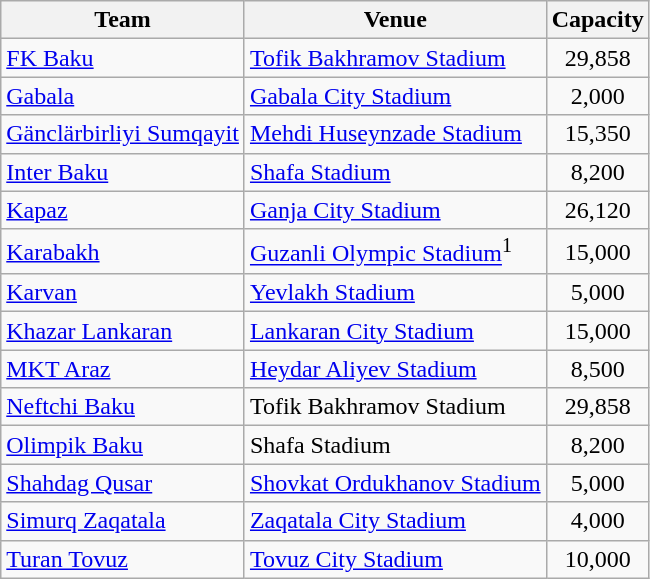<table class="wikitable sortable">
<tr>
<th>Team</th>
<th>Venue</th>
<th>Capacity</th>
</tr>
<tr>
<td><a href='#'>FK Baku</a></td>
<td><a href='#'>Tofik Bakhramov Stadium</a></td>
<td align="center">29,858</td>
</tr>
<tr>
<td><a href='#'>Gabala</a></td>
<td><a href='#'>Gabala City Stadium</a></td>
<td align="center">2,000</td>
</tr>
<tr>
<td><a href='#'>Gänclärbirliyi Sumqayit</a></td>
<td><a href='#'>Mehdi Huseynzade Stadium</a></td>
<td align="center">15,350</td>
</tr>
<tr>
<td><a href='#'>Inter Baku</a></td>
<td><a href='#'>Shafa Stadium</a></td>
<td align="center">8,200</td>
</tr>
<tr>
<td><a href='#'>Kapaz</a></td>
<td><a href='#'>Ganja City Stadium</a></td>
<td align="center">26,120</td>
</tr>
<tr>
<td><a href='#'>Karabakh</a></td>
<td><a href='#'>Guzanli Olympic Stadium</a><sup>1</sup></td>
<td align="center">15,000</td>
</tr>
<tr>
<td><a href='#'>Karvan</a></td>
<td><a href='#'>Yevlakh Stadium</a></td>
<td align="center">5,000</td>
</tr>
<tr>
<td><a href='#'>Khazar Lankaran</a></td>
<td><a href='#'>Lankaran City Stadium</a></td>
<td align="center">15,000</td>
</tr>
<tr>
<td><a href='#'>MKT Araz</a></td>
<td><a href='#'>Heydar Aliyev Stadium</a></td>
<td align="center">8,500</td>
</tr>
<tr>
<td><a href='#'>Neftchi Baku</a></td>
<td>Tofik Bakhramov Stadium</td>
<td align="center">29,858</td>
</tr>
<tr>
<td><a href='#'>Olimpik Baku</a></td>
<td>Shafa Stadium</td>
<td align="center">8,200</td>
</tr>
<tr>
<td><a href='#'>Shahdag Qusar</a></td>
<td><a href='#'>Shovkat Ordukhanov Stadium</a></td>
<td align="center">5,000</td>
</tr>
<tr>
<td><a href='#'>Simurq Zaqatala</a></td>
<td><a href='#'>Zaqatala City Stadium</a></td>
<td align="center">4,000</td>
</tr>
<tr>
<td><a href='#'>Turan Tovuz</a></td>
<td><a href='#'>Tovuz City Stadium</a></td>
<td align="center">10,000</td>
</tr>
</table>
